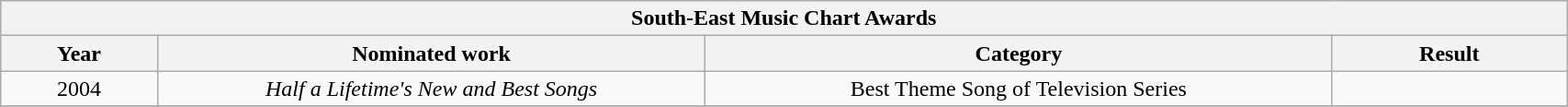<table width="90%" class="wikitable">
<tr>
<th colspan="4" align="center">South-East Music Chart Awards</th>
</tr>
<tr>
<th width="10%">Year</th>
<th width="35%">Nominated work</th>
<th width="40%">Category</th>
<th width="15%">Result</th>
</tr>
<tr>
<td align="center">2004</td>
<td align="center"><em>Half a Lifetime's New and Best Songs</em></td>
<td align="center">Best Theme Song of Television Series</td>
<td></td>
</tr>
<tr>
</tr>
</table>
